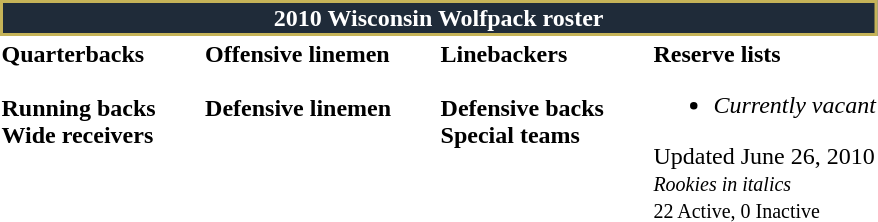<table class="toccolours" style="text-align: left;">
<tr>
<th colspan="7" style="background:#1F2B39; border:2px solid #C5B358; color:white; text-align:center;"><strong>2010 Wisconsin Wolfpack roster</strong></th>
</tr>
<tr>
<td valign="top"><strong>Quarterbacks</strong><br>
<br><strong>Running backs</strong>
<br><strong>Wide receivers</strong> 




</td>
<td width="25"> </td>
<td valign="top"><strong>Offensive linemen</strong><br>

<br><strong>Defensive linemen</strong> 



</td>
<td width="25"> </td>
<td valign="top"><strong>Linebackers</strong><br>
<br><strong>Defensive backs</strong>



<br><strong>Special teams</strong>
</td>
<td width="25"> </td>
<td valign="top"><strong>Reserve lists</strong><br><ul><li><em>Currently vacant</em></li></ul>Updated June 26, 2010<br><small><em>Rookies in italics</em><br>
22 Active, 0 Inactive</small></td>
</tr>
</table>
